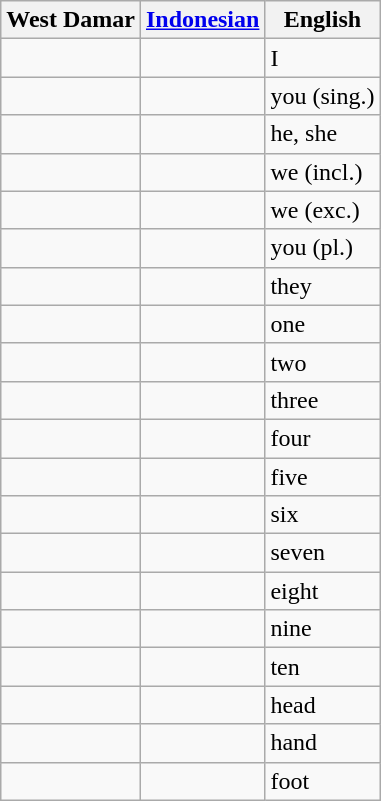<table class="wikitable">
<tr>
<th>West Damar</th>
<th><a href='#'>Indonesian</a></th>
<th>English</th>
</tr>
<tr>
<td></td>
<td></td>
<td>I</td>
</tr>
<tr>
<td></td>
<td></td>
<td>you (sing.)</td>
</tr>
<tr>
<td></td>
<td></td>
<td>he, she</td>
</tr>
<tr>
<td></td>
<td></td>
<td>we (incl.)</td>
</tr>
<tr>
<td></td>
<td></td>
<td>we (exc.)</td>
</tr>
<tr>
<td></td>
<td></td>
<td>you (pl.)</td>
</tr>
<tr>
<td></td>
<td></td>
<td>they</td>
</tr>
<tr>
<td></td>
<td></td>
<td>one</td>
</tr>
<tr>
<td></td>
<td></td>
<td>two</td>
</tr>
<tr>
<td></td>
<td></td>
<td>three</td>
</tr>
<tr>
<td></td>
<td></td>
<td>four</td>
</tr>
<tr>
<td></td>
<td></td>
<td>five</td>
</tr>
<tr>
<td></td>
<td></td>
<td>six</td>
</tr>
<tr>
<td></td>
<td></td>
<td>seven</td>
</tr>
<tr>
<td></td>
<td></td>
<td>eight</td>
</tr>
<tr>
<td></td>
<td></td>
<td>nine</td>
</tr>
<tr>
<td></td>
<td></td>
<td>ten</td>
</tr>
<tr>
<td></td>
<td></td>
<td>head</td>
</tr>
<tr>
<td></td>
<td></td>
<td>hand</td>
</tr>
<tr>
<td></td>
<td></td>
<td>foot</td>
</tr>
</table>
